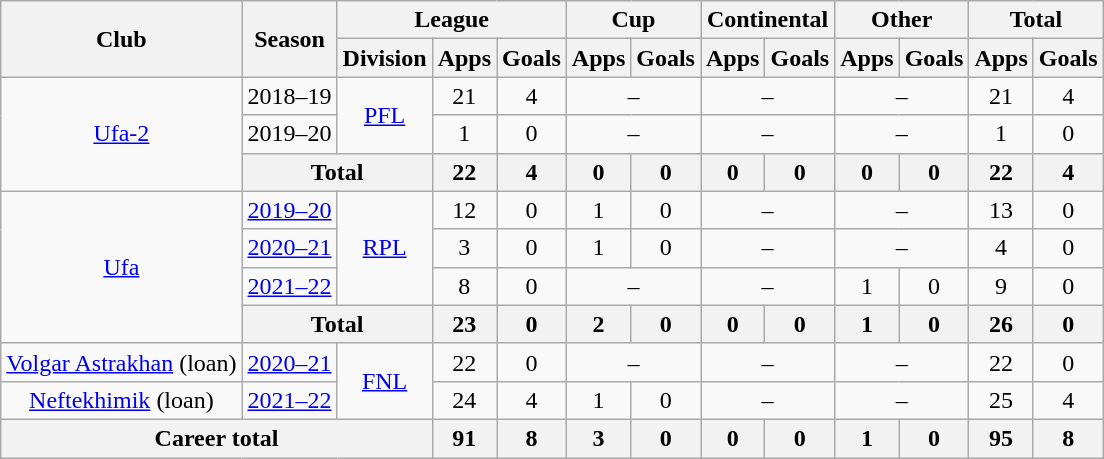<table class="wikitable" style="text-align: center;">
<tr>
<th rowspan=2>Club</th>
<th rowspan=2>Season</th>
<th colspan=3>League</th>
<th colspan=2>Cup</th>
<th colspan=2>Continental</th>
<th colspan=2>Other</th>
<th colspan=2>Total</th>
</tr>
<tr>
<th>Division</th>
<th>Apps</th>
<th>Goals</th>
<th>Apps</th>
<th>Goals</th>
<th>Apps</th>
<th>Goals</th>
<th>Apps</th>
<th>Goals</th>
<th>Apps</th>
<th>Goals</th>
</tr>
<tr>
<td rowspan="3"><a href='#'>Ufa-2</a></td>
<td>2018–19</td>
<td rowspan="2"><a href='#'>PFL</a></td>
<td>21</td>
<td>4</td>
<td colspan=2>–</td>
<td colspan=2>–</td>
<td colspan=2>–</td>
<td>21</td>
<td>4</td>
</tr>
<tr>
<td>2019–20</td>
<td>1</td>
<td>0</td>
<td colspan=2>–</td>
<td colspan=2>–</td>
<td colspan=2>–</td>
<td>1</td>
<td>0</td>
</tr>
<tr>
<th colspan=2>Total</th>
<th>22</th>
<th>4</th>
<th>0</th>
<th>0</th>
<th>0</th>
<th>0</th>
<th>0</th>
<th>0</th>
<th>22</th>
<th>4</th>
</tr>
<tr>
<td rowspan="4"><a href='#'>Ufa</a></td>
<td><a href='#'>2019–20</a></td>
<td rowspan="3"><a href='#'>RPL</a></td>
<td>12</td>
<td>0</td>
<td>1</td>
<td>0</td>
<td colspan=2>–</td>
<td colspan=2>–</td>
<td>13</td>
<td>0</td>
</tr>
<tr>
<td><a href='#'>2020–21</a></td>
<td>3</td>
<td>0</td>
<td>1</td>
<td>0</td>
<td colspan=2>–</td>
<td colspan=2>–</td>
<td>4</td>
<td>0</td>
</tr>
<tr>
<td><a href='#'>2021–22</a></td>
<td>8</td>
<td>0</td>
<td colspan=2>–</td>
<td colspan=2>–</td>
<td>1</td>
<td>0</td>
<td>9</td>
<td>0</td>
</tr>
<tr>
<th colspan=2>Total</th>
<th>23</th>
<th>0</th>
<th>2</th>
<th>0</th>
<th>0</th>
<th>0</th>
<th>1</th>
<th>0</th>
<th>26</th>
<th>0</th>
</tr>
<tr>
<td><a href='#'>Volgar Astrakhan</a> (loan)</td>
<td><a href='#'>2020–21</a></td>
<td rowspan="2"><a href='#'>FNL</a></td>
<td>22</td>
<td>0</td>
<td colspan=2>–</td>
<td colspan=2>–</td>
<td colspan=2>–</td>
<td>22</td>
<td>0</td>
</tr>
<tr>
<td><a href='#'>Neftekhimik</a> (loan)</td>
<td><a href='#'>2021–22</a></td>
<td>24</td>
<td>4</td>
<td>1</td>
<td>0</td>
<td colspan=2>–</td>
<td colspan=2>–</td>
<td>25</td>
<td>4</td>
</tr>
<tr>
<th colspan=3>Career total</th>
<th>91</th>
<th>8</th>
<th>3</th>
<th>0</th>
<th>0</th>
<th>0</th>
<th>1</th>
<th>0</th>
<th>95</th>
<th>8</th>
</tr>
</table>
